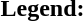<table class="toccolours" style="font-size:100%; white-space:nowrap;">
<tr>
<td><strong>Legend:</strong></td>
</tr>
<tr>
<td></td>
</tr>
<tr>
<td></td>
</tr>
</table>
